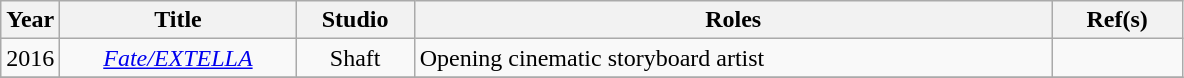<table class="wikitable sortable" style="text-align:center; margin=auto; ">
<tr>
<th scope="col" width=5%>Year</th>
<th scope="col" width=20%>Title</th>
<th scope="col" width=10%>Studio</th>
<th scope="col" class="unsortable">Roles</th>
<th scope="col" class="unsortable">Ref(s)</th>
</tr>
<tr>
<td>2016</td>
<td><em><a href='#'>Fate/EXTELLA</a></em></td>
<td>Shaft</td>
<td align=left>Opening cinematic storyboard artist</td>
<td></td>
</tr>
<tr>
</tr>
</table>
